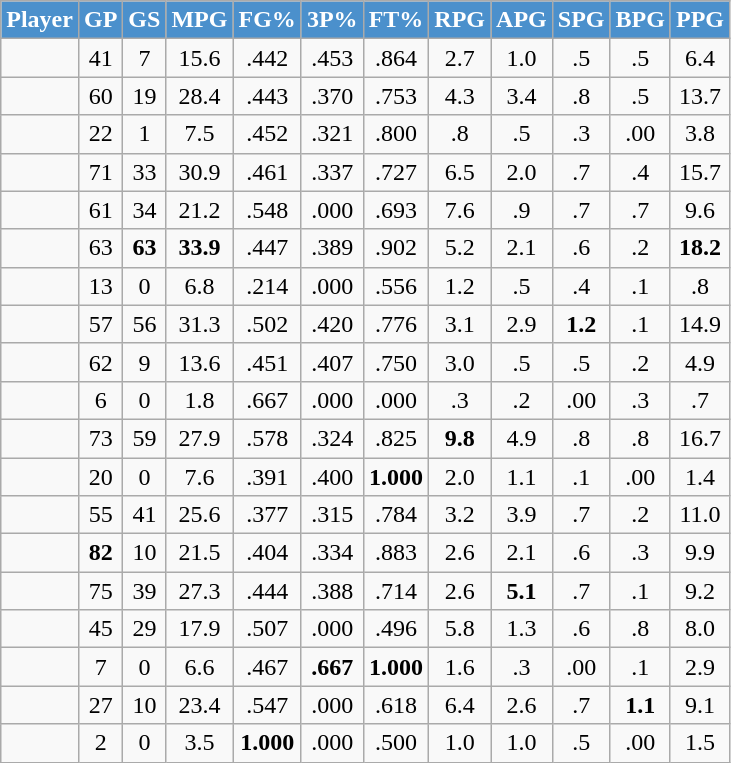<table class="wikitable sortable" style="text-align:right;">
<tr>
<th style="background:#4b90cc; color:#FFFFFF">Player</th>
<th style="background:#4b90cc; color:#FFFFFF">GP</th>
<th style="background:#4b90cc; color:#FFFFFF">GS</th>
<th style="background:#4b90cc; color:#FFFFFF">MPG</th>
<th style="background:#4b90cc; color:#FFFFFF">FG%</th>
<th style="background:#4b90cc; color:#FFFFFF">3P%</th>
<th style="background:#4b90cc; color:#FFFFFF">FT%</th>
<th style="background:#4b90cc; color:#FFFFFF">RPG</th>
<th style="background:#4b90cc; color:#FFFFFF">APG</th>
<th style="background:#4b90cc; color:#FFFFFF">SPG</th>
<th style="background:#4b90cc; color:#FFFFFF">BPG</th>
<th style="background:#4b90cc; color:#FFFFFF">PPG</th>
</tr>
<tr align="center" bgcolor="">
<td></td>
<td>41</td>
<td>7</td>
<td>15.6</td>
<td>.442</td>
<td>.453</td>
<td>.864</td>
<td>2.7</td>
<td>1.0</td>
<td>.5</td>
<td>.5</td>
<td>6.4</td>
</tr>
<tr align="center" bgcolor="">
<td></td>
<td>60</td>
<td>19</td>
<td>28.4</td>
<td>.443</td>
<td>.370</td>
<td>.753</td>
<td>4.3</td>
<td>3.4</td>
<td>.8</td>
<td>.5</td>
<td>13.7</td>
</tr>
<tr align="center" bgcolor="">
<td></td>
<td>22</td>
<td>1</td>
<td>7.5</td>
<td>.452</td>
<td>.321</td>
<td>.800</td>
<td>.8</td>
<td>.5</td>
<td>.3</td>
<td>.00</td>
<td>3.8</td>
</tr>
<tr align="center" bgcolor="">
<td></td>
<td>71</td>
<td>33</td>
<td>30.9</td>
<td>.461</td>
<td>.337</td>
<td>.727</td>
<td>6.5</td>
<td>2.0</td>
<td>.7</td>
<td>.4</td>
<td>15.7</td>
</tr>
<tr align="center" bgcolor="">
<td></td>
<td>61</td>
<td>34</td>
<td>21.2</td>
<td>.548</td>
<td>.000</td>
<td>.693</td>
<td>7.6</td>
<td>.9</td>
<td>.7</td>
<td>.7</td>
<td>9.6</td>
</tr>
<tr align="center" bgcolor="">
<td></td>
<td>63</td>
<td style=><strong>63</strong></td>
<td style=><strong>33.9</strong></td>
<td>.447</td>
<td>.389</td>
<td>.902</td>
<td>5.2</td>
<td>2.1</td>
<td>.6</td>
<td>.2</td>
<td style=><strong>18.2</strong></td>
</tr>
<tr align="center" bgcolor="">
<td></td>
<td>13</td>
<td>0</td>
<td>6.8</td>
<td>.214</td>
<td>.000</td>
<td>.556</td>
<td>1.2</td>
<td>.5</td>
<td>.4</td>
<td>.1</td>
<td>.8</td>
</tr>
<tr align="center" bgcolor="">
<td></td>
<td>57</td>
<td>56</td>
<td>31.3</td>
<td>.502</td>
<td>.420</td>
<td>.776</td>
<td>3.1</td>
<td>2.9</td>
<td style=><strong>1.2</strong></td>
<td>.1</td>
<td>14.9</td>
</tr>
<tr align="center" bgcolor="">
<td></td>
<td>62</td>
<td>9</td>
<td>13.6</td>
<td>.451</td>
<td>.407</td>
<td>.750</td>
<td>3.0</td>
<td>.5</td>
<td>.5</td>
<td>.2</td>
<td>4.9</td>
</tr>
<tr align="center" bgcolor="">
<td></td>
<td>6</td>
<td>0</td>
<td>1.8</td>
<td>.667</td>
<td>.000</td>
<td>.000</td>
<td>.3</td>
<td>.2</td>
<td>.00</td>
<td>.3</td>
<td>.7</td>
</tr>
<tr align="center" bgcolor="">
<td></td>
<td>73</td>
<td>59</td>
<td>27.9</td>
<td>.578</td>
<td>.324</td>
<td>.825</td>
<td style=><strong>9.8</strong></td>
<td>4.9</td>
<td>.8</td>
<td>.8</td>
<td>16.7</td>
</tr>
<tr align="center" bgcolor="">
<td></td>
<td>20</td>
<td>0</td>
<td>7.6</td>
<td>.391</td>
<td>.400</td>
<td style=><strong>1.000</strong></td>
<td>2.0</td>
<td>1.1</td>
<td>.1</td>
<td>.00</td>
<td>1.4</td>
</tr>
<tr align="center" bgcolor="">
<td></td>
<td>55</td>
<td>41</td>
<td>25.6</td>
<td>.377</td>
<td>.315</td>
<td>.784</td>
<td>3.2</td>
<td>3.9</td>
<td>.7</td>
<td>.2</td>
<td>11.0</td>
</tr>
<tr align="center" bgcolor="">
<td></td>
<td style=><strong>82</strong></td>
<td>10</td>
<td>21.5</td>
<td>.404</td>
<td>.334</td>
<td>.883</td>
<td>2.6</td>
<td>2.1</td>
<td>.6</td>
<td>.3</td>
<td>9.9</td>
</tr>
<tr align="center" bgcolor="">
<td></td>
<td>75</td>
<td>39</td>
<td>27.3</td>
<td>.444</td>
<td>.388</td>
<td>.714</td>
<td>2.6</td>
<td style=><strong>5.1</strong></td>
<td>.7</td>
<td>.1</td>
<td>9.2</td>
</tr>
<tr align="center" bgcolor="">
<td></td>
<td>45</td>
<td>29</td>
<td>17.9</td>
<td>.507</td>
<td>.000</td>
<td>.496</td>
<td>5.8</td>
<td>1.3</td>
<td>.6</td>
<td>.8</td>
<td>8.0</td>
</tr>
<tr align="center" bgcolor="">
<td></td>
<td>7</td>
<td>0</td>
<td>6.6</td>
<td>.467</td>
<td style=><strong>.667</strong></td>
<td style=><strong>1.000</strong></td>
<td>1.6</td>
<td>.3</td>
<td>.00</td>
<td>.1</td>
<td>2.9</td>
</tr>
<tr align="center" bgcolor="">
<td></td>
<td>27</td>
<td>10</td>
<td>23.4</td>
<td>.547</td>
<td>.000</td>
<td>.618</td>
<td>6.4</td>
<td>2.6</td>
<td>.7</td>
<td style=><strong>1.1</strong></td>
<td>9.1</td>
</tr>
<tr align="center" bgcolor="">
<td></td>
<td>2</td>
<td>0</td>
<td>3.5</td>
<td style=><strong>1.000</strong></td>
<td>.000</td>
<td>.500</td>
<td>1.0</td>
<td>1.0</td>
<td>.5</td>
<td>.00</td>
<td>1.5</td>
</tr>
</table>
